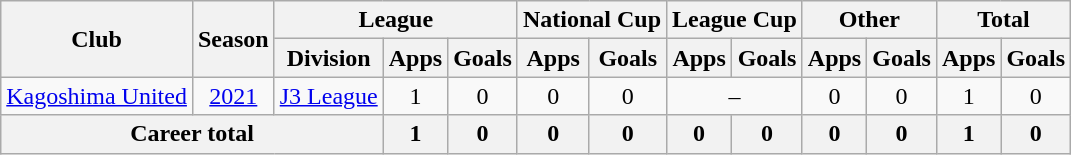<table class="wikitable" style="text-align: center">
<tr>
<th rowspan="2">Club</th>
<th rowspan="2">Season</th>
<th colspan="3">League</th>
<th colspan="2">National Cup</th>
<th colspan="2">League Cup</th>
<th colspan="2">Other</th>
<th colspan="2">Total</th>
</tr>
<tr>
<th>Division</th>
<th>Apps</th>
<th>Goals</th>
<th>Apps</th>
<th>Goals</th>
<th>Apps</th>
<th>Goals</th>
<th>Apps</th>
<th>Goals</th>
<th>Apps</th>
<th>Goals</th>
</tr>
<tr>
<td><a href='#'>Kagoshima United</a></td>
<td><a href='#'>2021</a></td>
<td><a href='#'>J3 League</a></td>
<td>1</td>
<td>0</td>
<td>0</td>
<td>0</td>
<td colspan="2">–</td>
<td>0</td>
<td>0</td>
<td>1</td>
<td>0</td>
</tr>
<tr>
<th colspan=3>Career total</th>
<th>1</th>
<th>0</th>
<th>0</th>
<th>0</th>
<th>0</th>
<th>0</th>
<th>0</th>
<th>0</th>
<th>1</th>
<th>0</th>
</tr>
</table>
